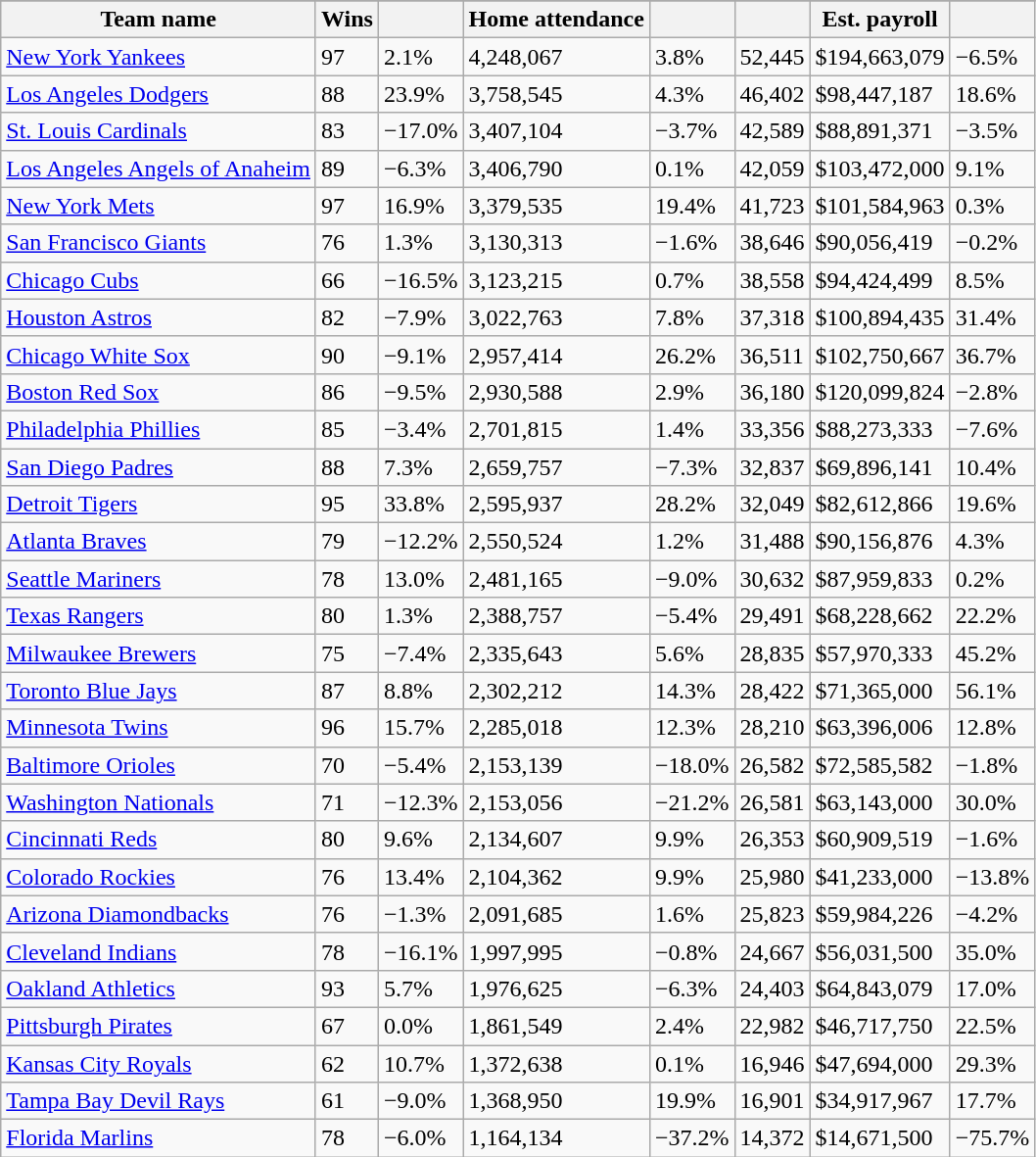<table class="wikitable sortable">
<tr style="text-align:center; font-size:larger;">
</tr>
<tr>
<th>Team name</th>
<th>Wins</th>
<th></th>
<th>Home attendance</th>
<th></th>
<th></th>
<th>Est. payroll</th>
<th></th>
</tr>
<tr>
<td><a href='#'>New York Yankees</a></td>
<td>97</td>
<td>2.1%</td>
<td>4,248,067</td>
<td>3.8%</td>
<td>52,445</td>
<td>$194,663,079</td>
<td>−6.5%</td>
</tr>
<tr>
<td><a href='#'>Los Angeles Dodgers</a></td>
<td>88</td>
<td>23.9%</td>
<td>3,758,545</td>
<td>4.3%</td>
<td>46,402</td>
<td>$98,447,187</td>
<td>18.6%</td>
</tr>
<tr>
<td><a href='#'>St. Louis Cardinals</a></td>
<td>83</td>
<td>−17.0%</td>
<td>3,407,104</td>
<td>−3.7%</td>
<td>42,589</td>
<td>$88,891,371</td>
<td>−3.5%</td>
</tr>
<tr>
<td><a href='#'>Los Angeles Angels of Anaheim</a></td>
<td>89</td>
<td>−6.3%</td>
<td>3,406,790</td>
<td>0.1%</td>
<td>42,059</td>
<td>$103,472,000</td>
<td>9.1%</td>
</tr>
<tr>
<td><a href='#'>New York Mets</a></td>
<td>97</td>
<td>16.9%</td>
<td>3,379,535</td>
<td>19.4%</td>
<td>41,723</td>
<td>$101,584,963</td>
<td>0.3%</td>
</tr>
<tr>
<td><a href='#'>San Francisco Giants</a></td>
<td>76</td>
<td>1.3%</td>
<td>3,130,313</td>
<td>−1.6%</td>
<td>38,646</td>
<td>$90,056,419</td>
<td>−0.2%</td>
</tr>
<tr>
<td><a href='#'>Chicago Cubs</a></td>
<td>66</td>
<td>−16.5%</td>
<td>3,123,215</td>
<td>0.7%</td>
<td>38,558</td>
<td>$94,424,499</td>
<td>8.5%</td>
</tr>
<tr>
<td><a href='#'>Houston Astros</a></td>
<td>82</td>
<td>−7.9%</td>
<td>3,022,763</td>
<td>7.8%</td>
<td>37,318</td>
<td>$100,894,435</td>
<td>31.4%</td>
</tr>
<tr>
<td><a href='#'>Chicago White Sox</a></td>
<td>90</td>
<td>−9.1%</td>
<td>2,957,414</td>
<td>26.2%</td>
<td>36,511</td>
<td>$102,750,667</td>
<td>36.7%</td>
</tr>
<tr>
<td><a href='#'>Boston Red Sox</a></td>
<td>86</td>
<td>−9.5%</td>
<td>2,930,588</td>
<td>2.9%</td>
<td>36,180</td>
<td>$120,099,824</td>
<td>−2.8%</td>
</tr>
<tr>
<td><a href='#'>Philadelphia Phillies</a></td>
<td>85</td>
<td>−3.4%</td>
<td>2,701,815</td>
<td>1.4%</td>
<td>33,356</td>
<td>$88,273,333</td>
<td>−7.6%</td>
</tr>
<tr>
<td><a href='#'>San Diego Padres</a></td>
<td>88</td>
<td>7.3%</td>
<td>2,659,757</td>
<td>−7.3%</td>
<td>32,837</td>
<td>$69,896,141</td>
<td>10.4%</td>
</tr>
<tr>
<td><a href='#'>Detroit Tigers</a></td>
<td>95</td>
<td>33.8%</td>
<td>2,595,937</td>
<td>28.2%</td>
<td>32,049</td>
<td>$82,612,866</td>
<td>19.6%</td>
</tr>
<tr>
<td><a href='#'>Atlanta Braves</a></td>
<td>79</td>
<td>−12.2%</td>
<td>2,550,524</td>
<td>1.2%</td>
<td>31,488</td>
<td>$90,156,876</td>
<td>4.3%</td>
</tr>
<tr>
<td><a href='#'>Seattle Mariners</a></td>
<td>78</td>
<td>13.0%</td>
<td>2,481,165</td>
<td>−9.0%</td>
<td>30,632</td>
<td>$87,959,833</td>
<td>0.2%</td>
</tr>
<tr>
<td><a href='#'>Texas Rangers</a></td>
<td>80</td>
<td>1.3%</td>
<td>2,388,757</td>
<td>−5.4%</td>
<td>29,491</td>
<td>$68,228,662</td>
<td>22.2%</td>
</tr>
<tr>
<td><a href='#'>Milwaukee Brewers</a></td>
<td>75</td>
<td>−7.4%</td>
<td>2,335,643</td>
<td>5.6%</td>
<td>28,835</td>
<td>$57,970,333</td>
<td>45.2%</td>
</tr>
<tr>
<td><a href='#'>Toronto Blue Jays</a></td>
<td>87</td>
<td>8.8%</td>
<td>2,302,212</td>
<td>14.3%</td>
<td>28,422</td>
<td>$71,365,000</td>
<td>56.1%</td>
</tr>
<tr>
<td><a href='#'>Minnesota Twins</a></td>
<td>96</td>
<td>15.7%</td>
<td>2,285,018</td>
<td>12.3%</td>
<td>28,210</td>
<td>$63,396,006</td>
<td>12.8%</td>
</tr>
<tr>
<td><a href='#'>Baltimore Orioles</a></td>
<td>70</td>
<td>−5.4%</td>
<td>2,153,139</td>
<td>−18.0%</td>
<td>26,582</td>
<td>$72,585,582</td>
<td>−1.8%</td>
</tr>
<tr>
<td><a href='#'>Washington Nationals</a></td>
<td>71</td>
<td>−12.3%</td>
<td>2,153,056</td>
<td>−21.2%</td>
<td>26,581</td>
<td>$63,143,000</td>
<td>30.0%</td>
</tr>
<tr>
<td><a href='#'>Cincinnati Reds</a></td>
<td>80</td>
<td>9.6%</td>
<td>2,134,607</td>
<td>9.9%</td>
<td>26,353</td>
<td>$60,909,519</td>
<td>−1.6%</td>
</tr>
<tr>
<td><a href='#'>Colorado Rockies</a></td>
<td>76</td>
<td>13.4%</td>
<td>2,104,362</td>
<td>9.9%</td>
<td>25,980</td>
<td>$41,233,000</td>
<td>−13.8%</td>
</tr>
<tr>
<td><a href='#'>Arizona Diamondbacks</a></td>
<td>76</td>
<td>−1.3%</td>
<td>2,091,685</td>
<td>1.6%</td>
<td>25,823</td>
<td>$59,984,226</td>
<td>−4.2%</td>
</tr>
<tr>
<td><a href='#'>Cleveland Indians</a></td>
<td>78</td>
<td>−16.1%</td>
<td>1,997,995</td>
<td>−0.8%</td>
<td>24,667</td>
<td>$56,031,500</td>
<td>35.0%</td>
</tr>
<tr>
<td><a href='#'>Oakland Athletics</a></td>
<td>93</td>
<td>5.7%</td>
<td>1,976,625</td>
<td>−6.3%</td>
<td>24,403</td>
<td>$64,843,079</td>
<td>17.0%</td>
</tr>
<tr>
<td><a href='#'>Pittsburgh Pirates</a></td>
<td>67</td>
<td>0.0%</td>
<td>1,861,549</td>
<td>2.4%</td>
<td>22,982</td>
<td>$46,717,750</td>
<td>22.5%</td>
</tr>
<tr>
<td><a href='#'>Kansas City Royals</a></td>
<td>62</td>
<td>10.7%</td>
<td>1,372,638</td>
<td>0.1%</td>
<td>16,946</td>
<td>$47,694,000</td>
<td>29.3%</td>
</tr>
<tr>
<td><a href='#'>Tampa Bay Devil Rays</a></td>
<td>61</td>
<td>−9.0%</td>
<td>1,368,950</td>
<td>19.9%</td>
<td>16,901</td>
<td>$34,917,967</td>
<td>17.7%</td>
</tr>
<tr>
<td><a href='#'>Florida Marlins</a></td>
<td>78</td>
<td>−6.0%</td>
<td>1,164,134</td>
<td>−37.2%</td>
<td>14,372</td>
<td>$14,671,500</td>
<td>−75.7%</td>
</tr>
</table>
